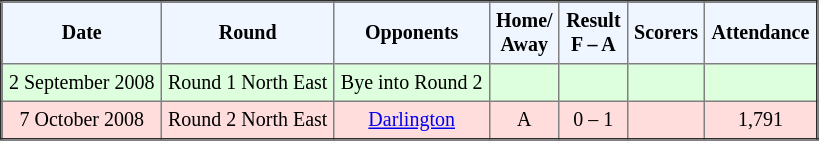<table border="2" cellpadding="4" style="border-collapse:collapse; text-align:center; font-size:smaller;">
<tr style="background:#f0f6ff;">
<th><strong>Date</strong></th>
<th><strong>Round</strong></th>
<th><strong>Opponents</strong></th>
<th><strong>Home/<br>Away</strong></th>
<th><strong>Result<br>F – A</strong></th>
<th><strong>Scorers</strong></th>
<th><strong>Attendance</strong></th>
</tr>
<tr bgcolor="#ddffdd">
<td>2 September 2008</td>
<td>Round 1 North East</td>
<td>Bye into Round 2</td>
<td></td>
<td></td>
<td></td>
<td></td>
</tr>
<tr bgcolor="#ffdddd">
<td>7 October 2008</td>
<td>Round 2 North East</td>
<td><a href='#'>Darlington</a></td>
<td>A</td>
<td>0 – 1</td>
<td></td>
<td>1,791</td>
</tr>
</table>
